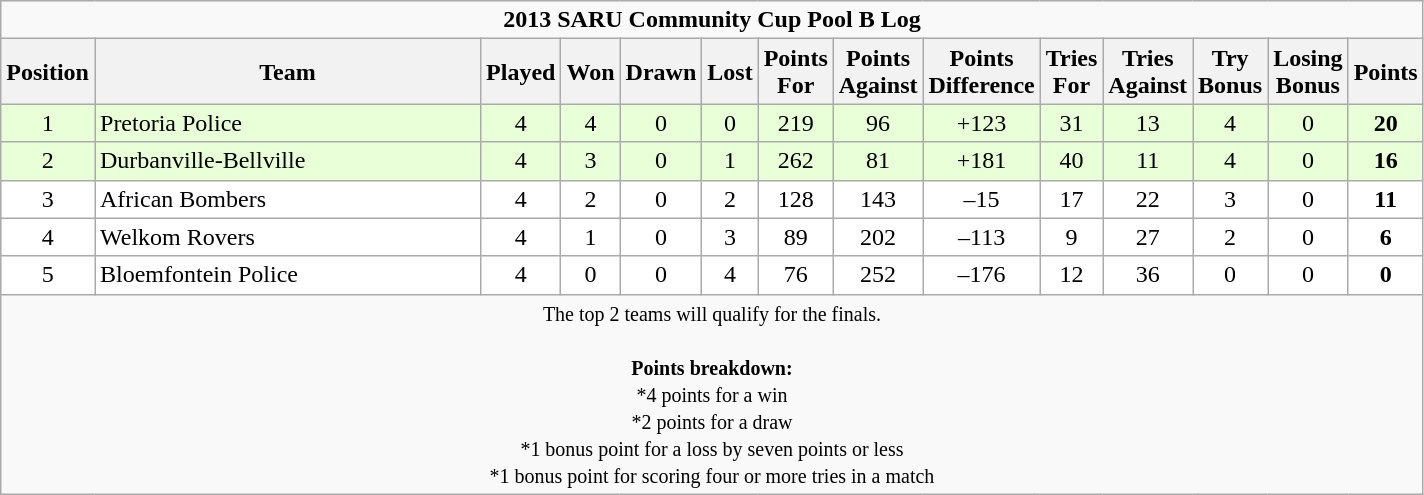<table class="wikitable" style="text-align: center;">
<tr>
<td colspan="14" cellpadding="0" cellspacing="0"><strong>2013 SARU Community Cup Pool B Log</strong></td>
</tr>
<tr>
<th bgcolor="#efefef" width="20">Position</th>
<th bgcolor="#efefef" width="250">Team</th>
<th bgcolor="#efefef" width="20">Played</th>
<th bgcolor="#efefef" width="20">Won</th>
<th bgcolor="#efefef" width="20">Drawn</th>
<th bgcolor="#efefef" width="20">Lost</th>
<th bgcolor="#efefef" width="20">Points For</th>
<th bgcolor="#efefef" width="20">Points Against</th>
<th bgcolor="#efefef" width="20">Points Difference</th>
<th bgcolor="#efefef" width="20">Tries For</th>
<th bgcolor="#efefef" width="20">Tries Against</th>
<th bgcolor="#efefef" width="20">Try Bonus</th>
<th bgcolor="#efefef" width="20">Losing Bonus</th>
<th bgcolor="#efefef" width="20">Points<br></th>
</tr>
<tr bgcolor=#E8FFD8>
<td>1</td>
<td align=left>Pretoria Police</td>
<td>4</td>
<td>4</td>
<td>0</td>
<td>0</td>
<td>219</td>
<td>96</td>
<td>+123</td>
<td>31</td>
<td>13</td>
<td>4</td>
<td>0</td>
<td><strong>20</strong></td>
</tr>
<tr bgcolor=#E8FFD8>
<td>2</td>
<td align=left>Durbanville-Bellville</td>
<td>4</td>
<td>3</td>
<td>0</td>
<td>1</td>
<td>262</td>
<td>81</td>
<td>+181</td>
<td>40</td>
<td>11</td>
<td>4</td>
<td>0</td>
<td><strong>16</strong></td>
</tr>
<tr bgcolor=#FFFFFF>
<td>3</td>
<td align=left>African Bombers</td>
<td>4</td>
<td>2</td>
<td>0</td>
<td>2</td>
<td>128</td>
<td>143</td>
<td>–15</td>
<td>17</td>
<td>22</td>
<td>3</td>
<td>0</td>
<td><strong>11</strong></td>
</tr>
<tr bgcolor=#FFFFFF>
<td>4</td>
<td align=left>Welkom Rovers</td>
<td>4</td>
<td>1</td>
<td>0</td>
<td>3</td>
<td>89</td>
<td>202</td>
<td>–113</td>
<td>9</td>
<td>27</td>
<td>2</td>
<td>0</td>
<td><strong>6</strong></td>
</tr>
<tr bgcolor=#FFFFFF>
<td>5</td>
<td align=left>Bloemfontein Police</td>
<td>4</td>
<td>0</td>
<td>0</td>
<td>4</td>
<td>76</td>
<td>252</td>
<td>–176</td>
<td>12</td>
<td>36</td>
<td>0</td>
<td>0</td>
<td><strong>0</strong></td>
</tr>
<tr |align=left|>
<td colspan="14" style="border:0px"><small>The top 2 teams will qualify for the finals.<br><br><strong>Points breakdown:</strong><br>*4 points for a win<br>*2 points for a draw<br>*1 bonus point for a loss by seven points or less<br>*1 bonus point for scoring four or more tries in a match</small></td>
</tr>
</table>
